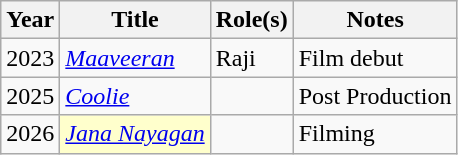<table class="wikitable">
<tr>
<th>Year</th>
<th>Title</th>
<th>Role(s)</th>
<th>Notes</th>
</tr>
<tr>
<td>2023</td>
<td><em><a href='#'>Maaveeran</a></em></td>
<td>Raji</td>
<td>Film debut</td>
</tr>
<tr>
<td>2025</td>
<td><em><a href='#'>Coolie</a></em> </td>
<td></td>
<td>Post Production</td>
</tr>
<tr>
<td>2026</td>
<td style="background:#ffc;"><em><a href='#'>Jana Nayagan</a></em> </td>
<td></td>
<td>Filming</td>
</tr>
</table>
